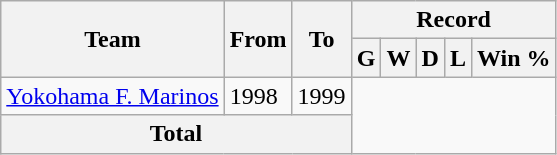<table class="wikitable" style="text-align: center">
<tr>
<th rowspan="2">Team</th>
<th rowspan="2">From</th>
<th rowspan="2">To</th>
<th colspan="5">Record</th>
</tr>
<tr>
<th>G</th>
<th>W</th>
<th>D</th>
<th>L</th>
<th>Win %</th>
</tr>
<tr>
<td align="left"><a href='#'>Yokohama F. Marinos</a></td>
<td align="left">1998</td>
<td align="left">1999<br></td>
</tr>
<tr>
<th colspan="3">Total<br></th>
</tr>
</table>
